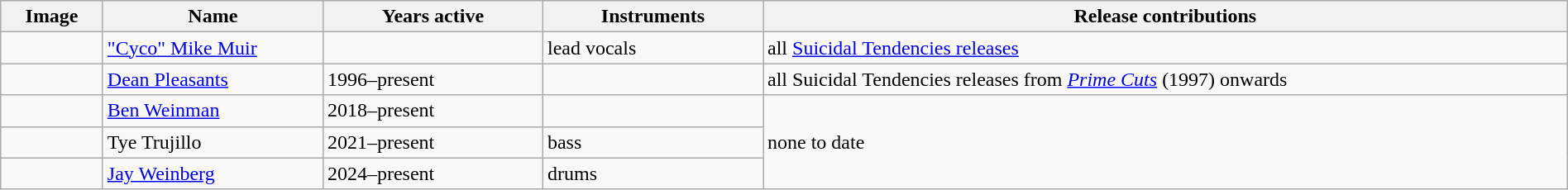<table class="wikitable" border="1" width=100%>
<tr>
<th width="75">Image</th>
<th width="170">Name</th>
<th width="170">Years active</th>
<th width="170">Instruments</th>
<th>Release contributions</th>
</tr>
<tr>
<td></td>
<td><a href='#'>"Cyco" Mike Muir</a></td>
<td></td>
<td>lead vocals</td>
<td>all <a href='#'>Suicidal Tendencies releases</a></td>
</tr>
<tr>
<td></td>
<td><a href='#'>Dean Pleasants</a></td>
<td>1996–present</td>
<td></td>
<td>all Suicidal Tendencies releases from <em><a href='#'>Prime Cuts</a></em> (1997) onwards</td>
</tr>
<tr>
<td></td>
<td><a href='#'>Ben Weinman</a></td>
<td>2018–present</td>
<td></td>
<td rowspan="3">none to date</td>
</tr>
<tr>
<td></td>
<td>Tye Trujillo</td>
<td>2021–present</td>
<td>bass</td>
</tr>
<tr>
<td></td>
<td><a href='#'>Jay Weinberg</a></td>
<td>2024–present</td>
<td>drums</td>
</tr>
</table>
